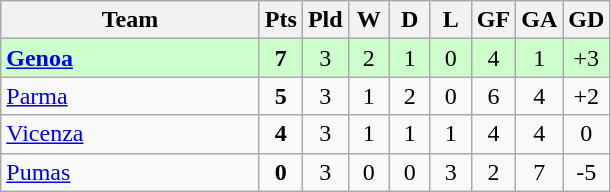<table class=wikitable style="text-align:center">
<tr>
<th width=165>Team</th>
<th width=20>Pts</th>
<th width=20>Pld</th>
<th width=20>W</th>
<th width=20>D</th>
<th width=20>L</th>
<th width=20>GF</th>
<th width=20>GA</th>
<th width=20>GD</th>
</tr>
<tr style="background:#ccffcc">
<td style="text-align:left"><strong> <a href='#'>Genoa</a></strong></td>
<td><strong>7</strong></td>
<td>3</td>
<td>2</td>
<td>1</td>
<td>0</td>
<td>4</td>
<td>1</td>
<td>+3</td>
</tr>
<tr>
<td style="text-align:left"> <a href='#'>Parma</a></td>
<td><strong>5</strong></td>
<td>3</td>
<td>1</td>
<td>2</td>
<td>0</td>
<td>6</td>
<td>4</td>
<td>+2</td>
</tr>
<tr>
<td style="text-align:left"> <a href='#'>Vicenza</a></td>
<td><strong>4</strong></td>
<td>3</td>
<td>1</td>
<td>1</td>
<td>1</td>
<td>4</td>
<td>4</td>
<td>0</td>
</tr>
<tr>
<td style="text-align:left"> <a href='#'>Pumas</a></td>
<td><strong>0</strong></td>
<td>3</td>
<td>0</td>
<td>0</td>
<td>3</td>
<td>2</td>
<td>7</td>
<td>-5</td>
</tr>
</table>
